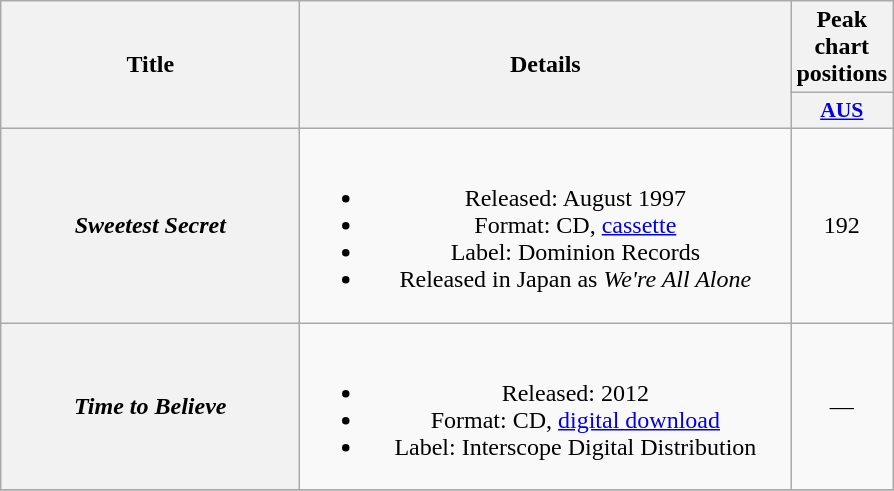<table class="wikitable plainrowheaders" style="text-align:center;" border="1">
<tr>
<th scope="col" rowspan="2" style="width:12em;">Title</th>
<th scope="col" rowspan="2" style="width:20em;">Details</th>
<th scope="col" colspan="1">Peak chart positions</th>
</tr>
<tr>
<th scope="col" style="width:3em;font-size:90%;"><a href='#'>AUS</a><br></th>
</tr>
<tr>
<th scope="row"><em>Sweetest Secret</em></th>
<td><br><ul><li>Released: August 1997</li><li>Format: CD, <a href='#'>cassette</a></li><li>Label: Dominion Records</li><li>Released in Japan as <em>We're All Alone</em></li></ul></td>
<td>192</td>
</tr>
<tr>
<th scope="row"><em>Time to Believe</em></th>
<td><br><ul><li>Released: 2012</li><li>Format: CD, <a href='#'>digital download</a></li><li>Label: Interscope Digital Distribution</li></ul></td>
<td>—</td>
</tr>
<tr>
</tr>
</table>
